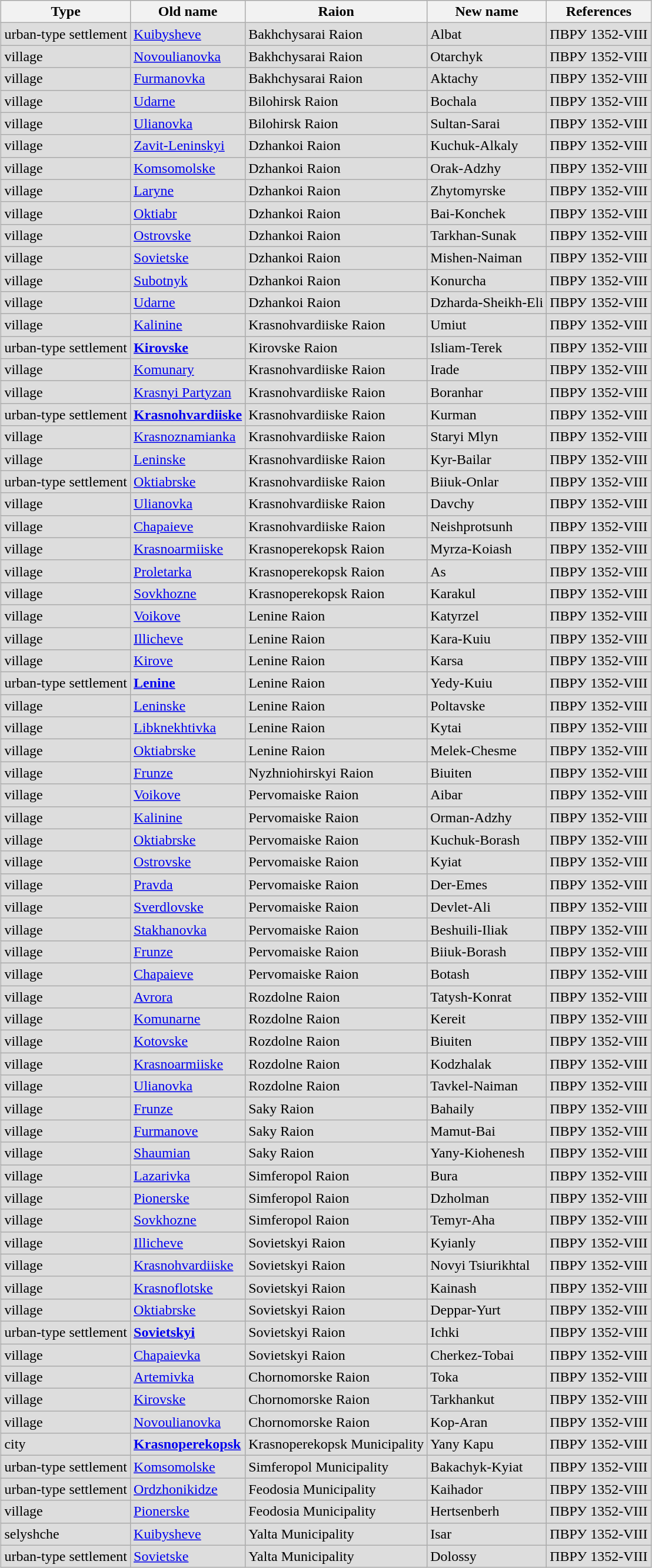<table class="wikitable sortable" style="margin:auto;">
<tr bgcolor=#dddddd>
<th>Type</th>
<th>Old name</th>
<th>Raion</th>
<th>New name</th>
<th>References</th>
</tr>
<tr bgcolor=#dddddd>
<td>urban-type settlement</td>
<td><a href='#'>Kuibysheve</a></td>
<td>Bakhchysarai Raion</td>
<td>Albat</td>
<td>ПВРУ 1352-VIII</td>
</tr>
<tr bgcolor=#dddddd>
<td>village</td>
<td><a href='#'>Novoulianovka</a></td>
<td>Bakhchysarai Raion</td>
<td>Otarchyk</td>
<td>ПВРУ 1352-VIII</td>
</tr>
<tr bgcolor=#dddddd>
<td>village</td>
<td><a href='#'>Furmanovka</a></td>
<td>Bakhchysarai Raion</td>
<td>Aktachy</td>
<td>ПВРУ 1352-VIII</td>
</tr>
<tr bgcolor=#dddddd>
<td>village</td>
<td><a href='#'>Udarne</a></td>
<td>Bilohirsk Raion</td>
<td>Bochala</td>
<td>ПВРУ 1352-VIII</td>
</tr>
<tr bgcolor=#dddddd>
<td>village</td>
<td><a href='#'>Ulianovka</a></td>
<td>Bilohirsk Raion</td>
<td>Sultan-Sarai</td>
<td>ПВРУ 1352-VIII</td>
</tr>
<tr bgcolor=#dddddd>
<td>village</td>
<td><a href='#'>Zavit-Leninskyi</a></td>
<td>Dzhankoi Raion</td>
<td>Kuchuk-Alkaly</td>
<td>ПВРУ 1352-VIII</td>
</tr>
<tr bgcolor=#dddddd>
<td>village</td>
<td><a href='#'>Komsomolske</a></td>
<td>Dzhankoi Raion</td>
<td>Orak-Adzhy</td>
<td>ПВРУ 1352-VIII</td>
</tr>
<tr bgcolor=#dddddd>
<td>village</td>
<td><a href='#'>Laryne</a></td>
<td>Dzhankoi Raion</td>
<td>Zhytomyrske</td>
<td>ПВРУ 1352-VIII</td>
</tr>
<tr bgcolor=#dddddd>
<td>village</td>
<td><a href='#'>Oktiabr</a></td>
<td>Dzhankoi Raion</td>
<td>Bai-Konchek</td>
<td>ПВРУ 1352-VIII</td>
</tr>
<tr bgcolor=#dddddd>
<td>village</td>
<td><a href='#'>Ostrovske</a></td>
<td>Dzhankoi Raion</td>
<td>Tarkhan-Sunak</td>
<td>ПВРУ 1352-VIII</td>
</tr>
<tr bgcolor=#dddddd>
<td>village</td>
<td><a href='#'>Sovietske</a></td>
<td>Dzhankoi Raion</td>
<td>Mishen-Naiman</td>
<td>ПВРУ 1352-VIII</td>
</tr>
<tr bgcolor=#dddddd>
<td>village</td>
<td><a href='#'>Subotnyk</a></td>
<td>Dzhankoi Raion</td>
<td>Konurcha</td>
<td>ПВРУ 1352-VIII</td>
</tr>
<tr bgcolor=#dddddd>
<td>village</td>
<td><a href='#'>Udarne</a></td>
<td>Dzhankoi Raion</td>
<td>Dzharda-Sheikh-Eli</td>
<td>ПВРУ 1352-VIII</td>
</tr>
<tr bgcolor=#dddddd>
<td>village</td>
<td><a href='#'>Kalinine</a></td>
<td>Krasnohvardiiske Raion</td>
<td>Umiut</td>
<td>ПВРУ 1352-VIII</td>
</tr>
<tr bgcolor=#dddddd>
<td>urban-type settlement</td>
<td><strong><a href='#'>Kirovske</a></strong></td>
<td>Kirovske Raion</td>
<td>Isliam-Terek</td>
<td>ПВРУ 1352-VIII</td>
</tr>
<tr bgcolor=#dddddd>
<td>village</td>
<td><a href='#'>Komunary</a></td>
<td>Krasnohvardiiske Raion</td>
<td>Irade</td>
<td>ПВРУ 1352-VIII</td>
</tr>
<tr bgcolor=#dddddd>
<td>village</td>
<td><a href='#'>Krasnyi Partyzan</a></td>
<td>Krasnohvardiiske Raion</td>
<td>Boranhar</td>
<td>ПВРУ 1352-VIII</td>
</tr>
<tr bgcolor=#dddddd>
<td>urban-type settlement</td>
<td><strong><a href='#'>Krasnohvardiiske</a></strong></td>
<td>Krasnohvardiiske Raion</td>
<td>Kurman</td>
<td>ПВРУ 1352-VIII</td>
</tr>
<tr bgcolor=#dddddd>
<td>village</td>
<td><a href='#'>Krasnoznamianka</a></td>
<td>Krasnohvardiiske Raion</td>
<td>Staryi Mlyn</td>
<td>ПВРУ 1352-VIII</td>
</tr>
<tr bgcolor=#dddddd>
<td>village</td>
<td><a href='#'>Leninske</a></td>
<td>Krasnohvardiiske Raion</td>
<td>Kyr-Bailar</td>
<td>ПВРУ 1352-VIII</td>
</tr>
<tr bgcolor=#dddddd>
<td>urban-type settlement</td>
<td><a href='#'>Oktiabrske</a></td>
<td>Krasnohvardiiske Raion</td>
<td>Biiuk-Onlar</td>
<td>ПВРУ 1352-VIII</td>
</tr>
<tr bgcolor=#dddddd>
<td>village</td>
<td><a href='#'>Ulianovka</a></td>
<td>Krasnohvardiiske Raion</td>
<td>Davchy</td>
<td>ПВРУ 1352-VIII</td>
</tr>
<tr bgcolor=#dddddd>
<td>village</td>
<td><a href='#'>Chapaieve</a></td>
<td>Krasnohvardiiske Raion</td>
<td>Neishprotsunh</td>
<td>ПВРУ 1352-VIII</td>
</tr>
<tr bgcolor=#dddddd>
<td>village</td>
<td><a href='#'>Krasnoarmiiske</a></td>
<td>Krasnoperekopsk Raion</td>
<td>Myrza-Koiash</td>
<td>ПВРУ 1352-VIII</td>
</tr>
<tr bgcolor=#dddddd>
<td>village</td>
<td><a href='#'>Proletarka</a></td>
<td>Krasnoperekopsk Raion</td>
<td>As</td>
<td>ПВРУ 1352-VIII</td>
</tr>
<tr bgcolor=#dddddd>
<td>village</td>
<td><a href='#'>Sovkhozne</a></td>
<td>Krasnoperekopsk Raion</td>
<td>Karakul</td>
<td>ПВРУ 1352-VIII</td>
</tr>
<tr bgcolor=#dddddd>
<td>village</td>
<td><a href='#'>Voikove</a></td>
<td>Lenine Raion</td>
<td>Katyrzel</td>
<td>ПВРУ 1352-VIII</td>
</tr>
<tr bgcolor=#dddddd>
<td>village</td>
<td><a href='#'>Illicheve</a></td>
<td>Lenine Raion</td>
<td>Kara-Kuiu</td>
<td>ПВРУ 1352-VIII</td>
</tr>
<tr bgcolor=#dddddd>
<td>village</td>
<td><a href='#'>Kirove</a></td>
<td>Lenine Raion</td>
<td>Karsa</td>
<td>ПВРУ 1352-VIII</td>
</tr>
<tr bgcolor=#dddddd>
<td>urban-type settlement</td>
<td><strong><a href='#'>Lenine</a></strong></td>
<td>Lenine Raion</td>
<td>Yedy-Kuiu</td>
<td>ПВРУ 1352-VIII</td>
</tr>
<tr bgcolor=#dddddd>
<td>village</td>
<td><a href='#'>Leninske</a></td>
<td>Lenine Raion</td>
<td>Poltavske</td>
<td>ПВРУ 1352-VIII</td>
</tr>
<tr bgcolor=#dddddd>
<td>village</td>
<td><a href='#'>Libknekhtivka</a></td>
<td>Lenine Raion</td>
<td>Kytai</td>
<td>ПВРУ 1352-VIII</td>
</tr>
<tr bgcolor=#dddddd>
<td>village</td>
<td><a href='#'>Oktiabrske</a></td>
<td>Lenine Raion</td>
<td>Melek-Chesme</td>
<td>ПВРУ 1352-VIII</td>
</tr>
<tr bgcolor=#dddddd>
<td>village</td>
<td><a href='#'>Frunze</a></td>
<td>Nyzhniohirskyi Raion</td>
<td>Biuiten</td>
<td>ПВРУ 1352-VIII</td>
</tr>
<tr bgcolor=#dddddd>
<td>village</td>
<td><a href='#'>Voikove</a></td>
<td>Pervomaiske Raion</td>
<td>Aibar</td>
<td>ПВРУ 1352-VIII</td>
</tr>
<tr bgcolor=#dddddd>
<td>village</td>
<td><a href='#'>Kalinine</a></td>
<td>Pervomaiske Raion</td>
<td>Orman-Adzhy</td>
<td>ПВРУ 1352-VIII</td>
</tr>
<tr bgcolor=#dddddd>
<td>village</td>
<td><a href='#'>Oktiabrske</a></td>
<td>Pervomaiske Raion</td>
<td>Kuchuk-Borash</td>
<td>ПВРУ 1352-VIII</td>
</tr>
<tr bgcolor=#dddddd>
<td>village</td>
<td><a href='#'>Ostrovske</a></td>
<td>Pervomaiske Raion</td>
<td>Kyiat</td>
<td>ПВРУ 1352-VIII</td>
</tr>
<tr bgcolor=#dddddd>
<td>village</td>
<td><a href='#'>Pravda</a></td>
<td>Pervomaiske Raion</td>
<td>Der-Emes</td>
<td>ПВРУ 1352-VIII</td>
</tr>
<tr bgcolor=#dddddd>
<td>village</td>
<td><a href='#'>Sverdlovske</a></td>
<td>Pervomaiske Raion</td>
<td>Devlet-Ali</td>
<td>ПВРУ 1352-VIII</td>
</tr>
<tr bgcolor=#dddddd>
<td>village</td>
<td><a href='#'>Stakhanovka</a></td>
<td>Pervomaiske Raion</td>
<td>Beshuili-Iliak</td>
<td>ПВРУ 1352-VIII</td>
</tr>
<tr bgcolor=#dddddd>
<td>village</td>
<td><a href='#'>Frunze</a></td>
<td>Pervomaiske Raion</td>
<td>Biiuk-Borash</td>
<td>ПВРУ 1352-VIII</td>
</tr>
<tr bgcolor=#dddddd>
<td>village</td>
<td><a href='#'>Chapaieve</a></td>
<td>Pervomaiske Raion</td>
<td>Botash</td>
<td>ПВРУ 1352-VIII</td>
</tr>
<tr bgcolor=#dddddd>
<td>village</td>
<td><a href='#'>Avrora</a></td>
<td>Rozdolne Raion</td>
<td>Tatysh-Konrat</td>
<td>ПВРУ 1352-VIII</td>
</tr>
<tr bgcolor=#dddddd>
<td>village</td>
<td><a href='#'>Komunarne</a></td>
<td>Rozdolne Raion</td>
<td>Kereit</td>
<td>ПВРУ 1352-VIII</td>
</tr>
<tr bgcolor=#dddddd>
<td>village</td>
<td><a href='#'>Kotovske</a></td>
<td>Rozdolne Raion</td>
<td>Biuiten</td>
<td>ПВРУ 1352-VIII</td>
</tr>
<tr bgcolor=#dddddd>
<td>village</td>
<td><a href='#'>Krasnoarmiiske</a></td>
<td>Rozdolne Raion</td>
<td>Kodzhalak</td>
<td>ПВРУ 1352-VIII</td>
</tr>
<tr bgcolor=#dddddd>
<td>village</td>
<td><a href='#'>Ulianovka</a></td>
<td>Rozdolne Raion</td>
<td>Tavkel-Naiman</td>
<td>ПВРУ 1352-VIII</td>
</tr>
<tr bgcolor=#dddddd>
<td>village</td>
<td><a href='#'>Frunze</a></td>
<td>Saky Raion</td>
<td>Bahaily</td>
<td>ПВРУ 1352-VIII</td>
</tr>
<tr bgcolor=#dddddd>
<td>village</td>
<td><a href='#'>Furmanove</a></td>
<td>Saky Raion</td>
<td>Mamut-Bai</td>
<td>ПВРУ 1352-VIII</td>
</tr>
<tr bgcolor=#dddddd>
<td>village</td>
<td><a href='#'>Shaumian</a></td>
<td>Saky Raion</td>
<td>Yany-Kiohenesh</td>
<td>ПВРУ 1352-VIII</td>
</tr>
<tr bgcolor=#dddddd>
<td>village</td>
<td><a href='#'>Lazarivka</a></td>
<td>Simferopol Raion</td>
<td>Bura</td>
<td>ПВРУ 1352-VIII</td>
</tr>
<tr bgcolor=#dddddd>
<td>village</td>
<td><a href='#'>Pionerske</a></td>
<td>Simferopol Raion</td>
<td>Dzholman</td>
<td>ПВРУ 1352-VIII</td>
</tr>
<tr bgcolor=#dddddd>
<td>village</td>
<td><a href='#'>Sovkhozne</a></td>
<td>Simferopol Raion</td>
<td>Temyr-Aha</td>
<td>ПВРУ 1352-VIII</td>
</tr>
<tr bgcolor=#dddddd>
<td>village</td>
<td><a href='#'>Illicheve</a></td>
<td>Sovietskyi Raion</td>
<td>Kyianly</td>
<td>ПВРУ 1352-VIII</td>
</tr>
<tr bgcolor=#dddddd>
<td>village</td>
<td><a href='#'>Krasnohvardiiske</a></td>
<td>Sovietskyi Raion</td>
<td>Novyi Tsiurikhtal</td>
<td>ПВРУ 1352-VIII</td>
</tr>
<tr bgcolor=#dddddd>
<td>village</td>
<td><a href='#'>Krasnoflotske</a></td>
<td>Sovietskyi Raion</td>
<td>Kainash</td>
<td>ПВРУ 1352-VIII</td>
</tr>
<tr bgcolor=#dddddd>
<td>village</td>
<td><a href='#'>Oktiabrske</a></td>
<td>Sovietskyi Raion</td>
<td>Deppar-Yurt</td>
<td>ПВРУ 1352-VIII</td>
</tr>
<tr bgcolor=#dddddd>
<td>urban-type settlement</td>
<td><strong><a href='#'>Sovietskyi</a></strong></td>
<td>Sovietskyi Raion</td>
<td>Ichki</td>
<td>ПВРУ 1352-VIII</td>
</tr>
<tr bgcolor=#dddddd>
<td>village</td>
<td><a href='#'>Chapaievka</a></td>
<td>Sovietskyi Raion</td>
<td>Cherkez-Tobai</td>
<td>ПВРУ 1352-VIII</td>
</tr>
<tr bgcolor=#dddddd>
<td>village</td>
<td><a href='#'>Artemivka</a></td>
<td>Chornomorske Raion</td>
<td>Toka</td>
<td>ПВРУ 1352-VIII</td>
</tr>
<tr bgcolor=#dddddd>
<td>village</td>
<td><a href='#'>Kirovske</a></td>
<td>Chornomorske Raion</td>
<td>Tarkhankut</td>
<td>ПВРУ 1352-VIII</td>
</tr>
<tr bgcolor=#dddddd>
<td>village</td>
<td><a href='#'>Novoulianovka</a></td>
<td>Chornomorske Raion</td>
<td>Kop-Aran</td>
<td>ПВРУ 1352-VIII</td>
</tr>
<tr bgcolor=#dddddd>
<td>city</td>
<td><strong><a href='#'>Krasnoperekopsk</a></strong></td>
<td>Krasnoperekopsk Municipality</td>
<td>Yany Kapu</td>
<td>ПВРУ 1352-VIII</td>
</tr>
<tr bgcolor=#dddddd>
<td>urban-type settlement</td>
<td><a href='#'>Komsomolske</a></td>
<td>Simferopol Municipality</td>
<td>Bakachyk-Kyiat</td>
<td>ПВРУ 1352-VIII</td>
</tr>
<tr bgcolor=#dddddd>
<td>urban-type settlement</td>
<td><a href='#'>Ordzhonikidze</a></td>
<td>Feodosia Municipality</td>
<td>Kaihador</td>
<td>ПВРУ 1352-VIII</td>
</tr>
<tr bgcolor=#dddddd>
<td>village</td>
<td><a href='#'>Pionerske</a></td>
<td>Feodosia Municipality</td>
<td>Hertsenberh</td>
<td>ПВРУ 1352-VIII</td>
</tr>
<tr bgcolor=#dddddd>
<td>selyshche</td>
<td><a href='#'>Kuibysheve</a></td>
<td>Yalta Municipality</td>
<td>Isar</td>
<td>ПВРУ 1352-VIII</td>
</tr>
<tr bgcolor=#dddddd>
<td>urban-type settlement</td>
<td><a href='#'>Sovietske</a></td>
<td>Yalta Municipality</td>
<td>Dolossy</td>
<td>ПВРУ 1352-VIII</td>
</tr>
</table>
